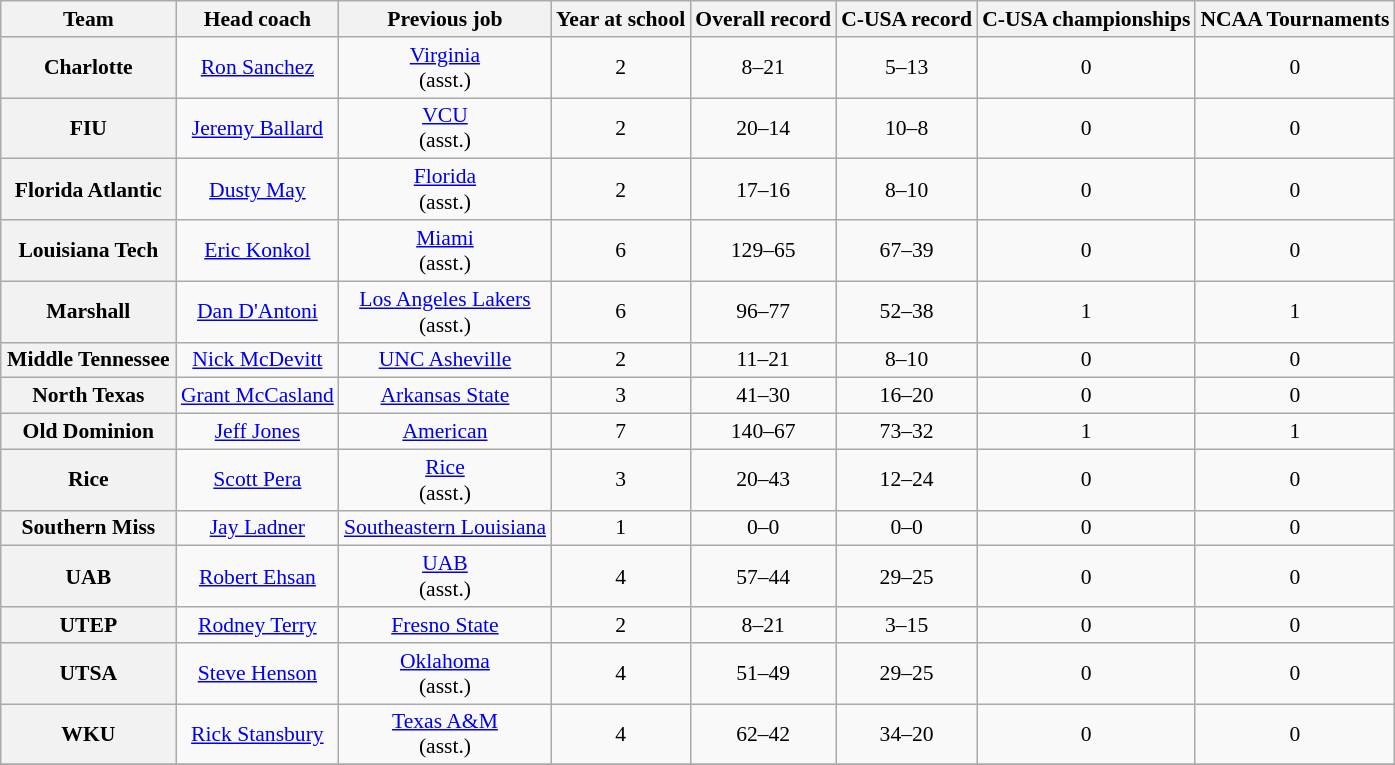<table class="wikitable sortable" style="text-align: center;font-size:90%;">
<tr>
<th width="110">Team</th>
<th>Head coach</th>
<th>Previous job</th>
<th>Year at school</th>
<th>Overall record</th>
<th>C-USA record</th>
<th>C-USA championships</th>
<th>NCAA Tournaments</th>
</tr>
<tr>
<th style=>Charlotte</th>
<td><a href='#'>Ron Sanchez</a></td>
<td><a href='#'>Virginia</a><br>(asst.)</td>
<td>2</td>
<td>8–21</td>
<td>5–13</td>
<td>0</td>
<td>0</td>
</tr>
<tr>
<th style=>FIU</th>
<td><a href='#'>Jeremy Ballard</a></td>
<td><a href='#'>VCU</a><br>(asst.)</td>
<td>2</td>
<td>20–14</td>
<td>10–8</td>
<td>0</td>
<td>0</td>
</tr>
<tr>
<th style=>Florida Atlantic</th>
<td><a href='#'>Dusty May</a></td>
<td><a href='#'>Florida</a><br>(asst.)</td>
<td>2</td>
<td>17–16</td>
<td>8–10</td>
<td>0</td>
<td>0</td>
</tr>
<tr>
<th style=>Louisiana Tech</th>
<td><a href='#'>Eric Konkol</a></td>
<td><a href='#'>Miami</a><br>(asst.)</td>
<td>6</td>
<td>129–65</td>
<td>67–39</td>
<td>0</td>
<td>0</td>
</tr>
<tr>
<th style=>Marshall</th>
<td><a href='#'>Dan D'Antoni</a></td>
<td><a href='#'>Los Angeles Lakers</a><br>(asst.)</td>
<td>6</td>
<td>96–77</td>
<td>52–38</td>
<td>1</td>
<td>1</td>
</tr>
<tr>
<th style=>Middle Tennessee</th>
<td><a href='#'>Nick McDevitt</a></td>
<td><a href='#'>UNC Asheville</a></td>
<td>2</td>
<td>11–21</td>
<td>8–10</td>
<td>0</td>
<td>0</td>
</tr>
<tr>
<th style=>North Texas</th>
<td><a href='#'>Grant McCasland</a></td>
<td><a href='#'>Arkansas State</a></td>
<td>3</td>
<td>41–30</td>
<td>16–20</td>
<td>0</td>
<td>0</td>
</tr>
<tr>
<th style=>Old Dominion</th>
<td><a href='#'>Jeff Jones</a></td>
<td><a href='#'>American</a></td>
<td>7</td>
<td>140–67</td>
<td>73–32</td>
<td>1</td>
<td>1</td>
</tr>
<tr>
<th style=>Rice</th>
<td><a href='#'>Scott Pera</a></td>
<td><a href='#'>Rice</a><br>(asst.)</td>
<td>3</td>
<td>20–43</td>
<td>12–24</td>
<td>0</td>
<td>0</td>
</tr>
<tr>
<th style=>Southern Miss</th>
<td><a href='#'>Jay Ladner</a></td>
<td><a href='#'>Southeastern Louisiana</a></td>
<td>1</td>
<td>0–0</td>
<td>0–0</td>
<td>0</td>
<td>0</td>
</tr>
<tr>
<th style=>UAB</th>
<td><a href='#'>Robert Ehsan</a></td>
<td><a href='#'>UAB</a><br>(asst.)</td>
<td>4</td>
<td>57–44</td>
<td>29–25</td>
<td>0</td>
<td>0</td>
</tr>
<tr>
<th style=>UTEP</th>
<td><a href='#'>Rodney Terry</a></td>
<td><a href='#'>Fresno State</a></td>
<td>2</td>
<td>8–21</td>
<td>3–15</td>
<td>0</td>
<td>0</td>
</tr>
<tr>
<th style=>UTSA</th>
<td><a href='#'>Steve Henson</a></td>
<td><a href='#'>Oklahoma</a><br>(asst.)</td>
<td>4</td>
<td>51–49</td>
<td>29–25</td>
<td>0</td>
<td>0</td>
</tr>
<tr>
<th style=>WKU</th>
<td><a href='#'>Rick Stansbury</a></td>
<td><a href='#'>Texas A&M</a><br>(asst.)</td>
<td>4</td>
<td>62–42</td>
<td>34–20</td>
<td>0</td>
<td>0</td>
</tr>
<tr>
</tr>
</table>
